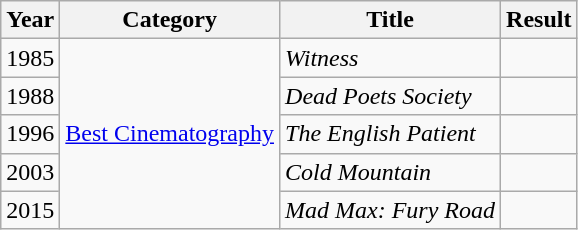<table class="wikitable">
<tr>
<th>Year</th>
<th>Category</th>
<th>Title</th>
<th>Result</th>
</tr>
<tr>
<td>1985</td>
<td rowspan=5><a href='#'>Best Cinematography</a></td>
<td><em>Witness</em></td>
<td></td>
</tr>
<tr>
<td>1988</td>
<td><em>Dead Poets Society</em></td>
<td></td>
</tr>
<tr>
<td>1996</td>
<td><em>The English Patient</em></td>
<td></td>
</tr>
<tr>
<td>2003</td>
<td><em>Cold Mountain</em></td>
<td></td>
</tr>
<tr>
<td>2015</td>
<td><em>Mad Max: Fury Road</em></td>
<td></td>
</tr>
</table>
